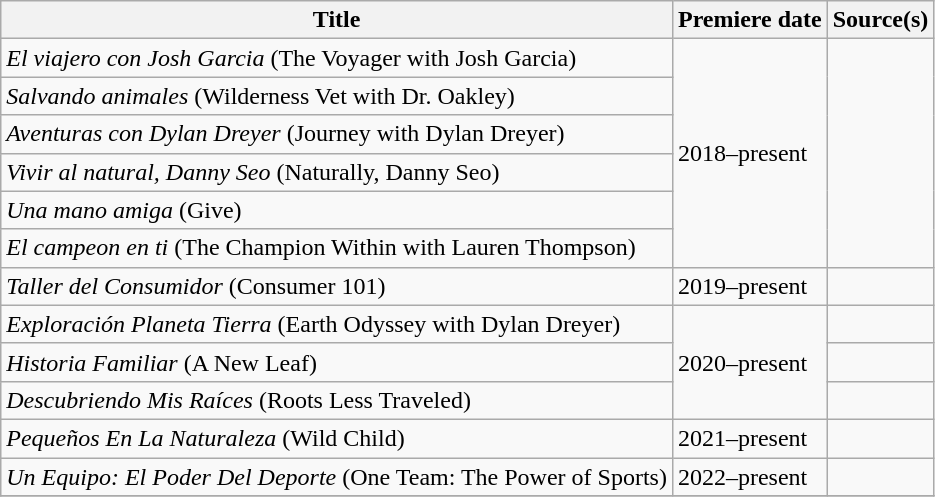<table class="wikitable sortable">
<tr>
<th>Title</th>
<th>Premiere date</th>
<th>Source(s)</th>
</tr>
<tr>
<td><em>El viajero con Josh Garcia</em> (The Voyager with Josh Garcia)</td>
<td rowspan=6>2018–present</td>
<td rowspan="6"></td>
</tr>
<tr>
<td><em>Salvando animales</em> (Wilderness Vet with Dr. Oakley)</td>
</tr>
<tr>
<td><em>Aventuras con Dylan Dreyer</em> (Journey with Dylan Dreyer)</td>
</tr>
<tr>
<td><em>Vivir al natural, Danny Seo</em> (Naturally, Danny Seo)</td>
</tr>
<tr>
<td><em>Una mano amiga</em> (Give)</td>
</tr>
<tr>
<td><em>El campeon en ti</em> (The Champion Within with Lauren Thompson)</td>
</tr>
<tr>
<td><em>Taller del Consumidor</em> (Consumer 101)</td>
<td>2019–present</td>
<td></td>
</tr>
<tr>
<td><em>Exploración Planeta Tierra</em> (Earth Odyssey with Dylan Dreyer)</td>
<td rowspan=3>2020–present</td>
<td></td>
</tr>
<tr>
<td><em>Historia Familiar</em> (A New Leaf)</td>
<td></td>
</tr>
<tr>
<td><em>Descubriendo Mis Raíces</em> (Roots Less Traveled)</td>
<td></td>
</tr>
<tr>
<td><em>Pequeños En La Naturaleza</em> (Wild Child)</td>
<td>2021–present</td>
<td></td>
</tr>
<tr>
<td><em>Un Equipo: El Poder Del Deporte</em> (One Team: The Power of Sports)</td>
<td>2022–present</td>
<td></td>
</tr>
<tr>
</tr>
</table>
